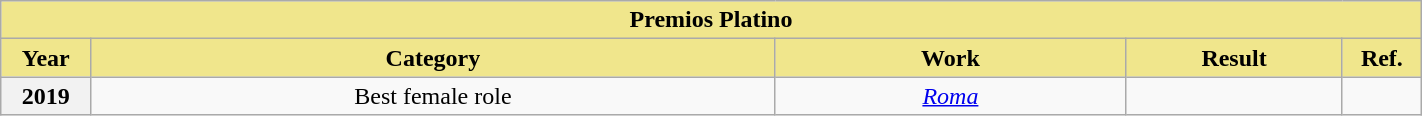<table width="75%" class="wikitable">
<tr>
<th colspan=5 style="background:#F0E68C">Premios Platino</th>
</tr>
<tr>
<th width="33" style="background:#F0E68C">Year</th>
<th width="300" style="background:#F0E68C">Category</th>
<th width="150" style="background:#F0E68C">Work</th>
<th width="90" style="background:#F0E68C">Result</th>
<th width="5" style="background:#F0E68C">Ref.</th>
</tr>
<tr>
<th>2019</th>
<td align="center">Best female role</td>
<td align="center"><em><a href='#'>Roma</a></em></td>
<td></td>
<td align="center"></td>
</tr>
</table>
